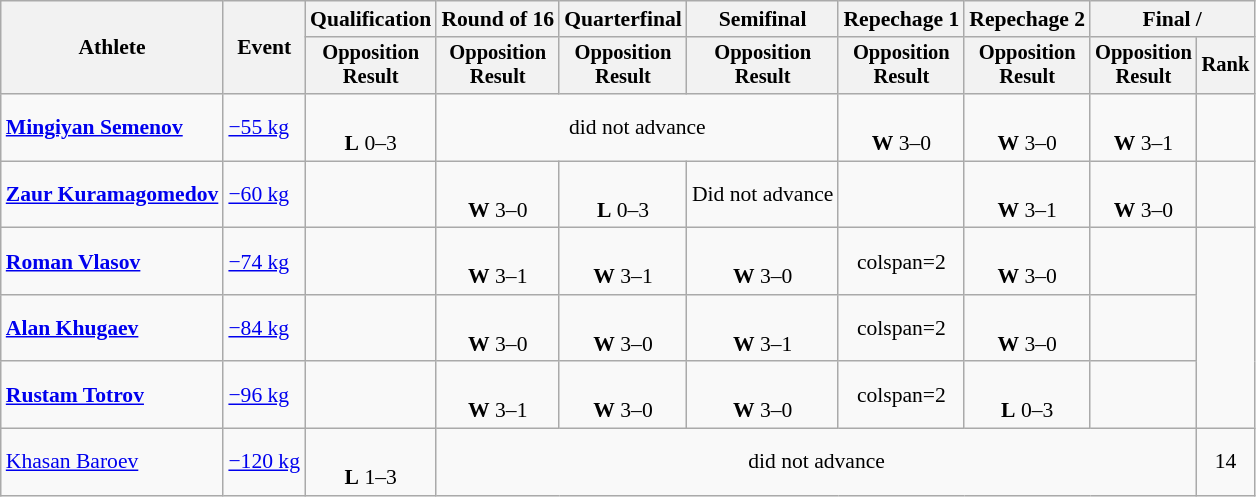<table class="wikitable" style="font-size:90%">
<tr>
<th rowspan="2">Athlete</th>
<th rowspan="2">Event</th>
<th>Qualification</th>
<th>Round of 16</th>
<th>Quarterfinal</th>
<th>Semifinal</th>
<th>Repechage 1</th>
<th>Repechage 2</th>
<th colspan=2>Final / </th>
</tr>
<tr style="font-size: 95%">
<th>Opposition<br>Result</th>
<th>Opposition<br>Result</th>
<th>Opposition<br>Result</th>
<th>Opposition<br>Result</th>
<th>Opposition<br>Result</th>
<th>Opposition<br>Result</th>
<th>Opposition<br>Result</th>
<th>Rank</th>
</tr>
<tr align=center>
<td align=left><strong><a href='#'>Mingiyan Semenov</a></strong></td>
<td align=left><a href='#'>−55 kg</a></td>
<td><br><strong>L</strong> 0–3 <sup></sup></td>
<td colspan=3>did not advance</td>
<td><br><strong>W</strong> 3–0 <sup></sup></td>
<td><br><strong>W</strong> 3–0 <sup></sup></td>
<td><br><strong>W</strong> 3–1 <sup></sup></td>
<td></td>
</tr>
<tr align=center>
<td align=left><strong><a href='#'>Zaur Kuramagomedov</a></strong></td>
<td align=left><a href='#'>−60 kg</a></td>
<td></td>
<td><br><strong>W</strong> 3–0 <sup></sup></td>
<td> <br><strong>L</strong> 0–3 <sup></sup></td>
<td>Did not advance</td>
<td></td>
<td><br><strong>W</strong> 3–1 <sup></sup></td>
<td><br><strong>W</strong> 3–0 <sup></sup></td>
<td></td>
</tr>
<tr align=center>
<td align=left><strong><a href='#'>Roman Vlasov</a></strong></td>
<td align=left><a href='#'>−74 kg</a></td>
<td></td>
<td><br><strong>W</strong> 3–1 <sup></sup></td>
<td><br><strong>W</strong> 3–1 <sup></sup></td>
<td><br><strong>W</strong> 3–0 <sup></sup></td>
<td>colspan=2 </td>
<td><br><strong>W</strong> 3–0 <sup></sup></td>
<td></td>
</tr>
<tr align=center>
<td align=left><strong><a href='#'>Alan Khugaev</a></strong></td>
<td align=left><a href='#'>−84 kg</a></td>
<td></td>
<td><br><strong>W</strong> 3–0 <sup></sup></td>
<td><br><strong>W</strong> 3–0 <sup></sup></td>
<td><br><strong>W</strong> 3–1 <sup></sup></td>
<td>colspan=2 </td>
<td><br><strong>W</strong> 3–0 <sup></sup></td>
<td></td>
</tr>
<tr align=center>
<td align=left><strong><a href='#'>Rustam Totrov</a></strong></td>
<td align=left><a href='#'>−96 kg</a></td>
<td></td>
<td><br><strong>W</strong> 3–1 <sup></sup></td>
<td><br><strong>W</strong> 3–0 <sup></sup></td>
<td><br><strong>W</strong> 3–0 <sup></sup></td>
<td>colspan=2 </td>
<td><br><strong>L</strong> 0–3 <sup></sup></td>
<td></td>
</tr>
<tr align=center>
<td align=left><a href='#'>Khasan Baroev</a></td>
<td align=left><a href='#'>−120 kg</a></td>
<td><br><strong>L</strong> 1–3 <sup></sup></td>
<td colspan=6>did not advance</td>
<td>14</td>
</tr>
</table>
